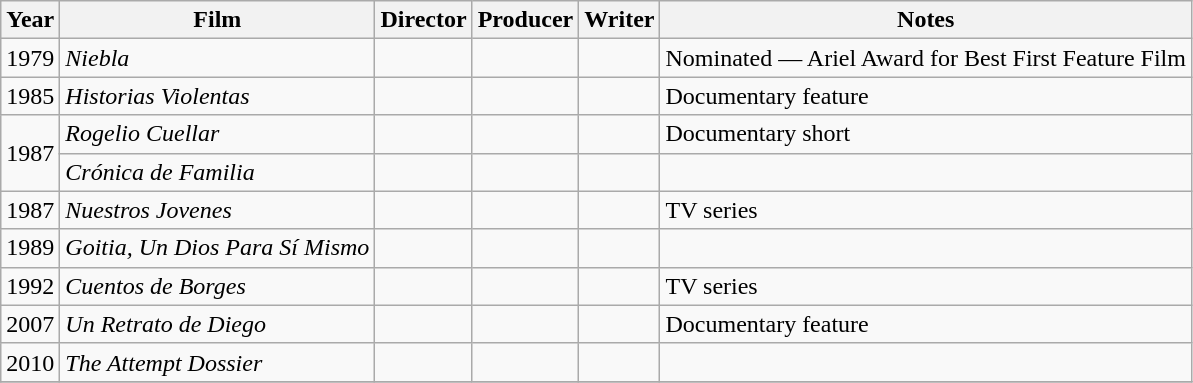<table class="wikitable">
<tr>
<th>Year</th>
<th>Film</th>
<th>Director</th>
<th>Producer</th>
<th>Writer</th>
<th>Notes</th>
</tr>
<tr>
<td>1979</td>
<td><em>Niebla</em></td>
<td></td>
<td></td>
<td></td>
<td>Nominated — Ariel Award for Best First Feature Film</td>
</tr>
<tr>
<td>1985</td>
<td><em>Historias Violentas</em></td>
<td></td>
<td></td>
<td></td>
<td>Documentary feature</td>
</tr>
<tr>
<td rowspan=2>1987</td>
<td><em>Rogelio Cuellar</em></td>
<td></td>
<td></td>
<td></td>
<td>Documentary short</td>
</tr>
<tr>
<td><em>Crónica de Familia</em></td>
<td></td>
<td></td>
<td></td>
<td></td>
</tr>
<tr>
<td>1987</td>
<td><em>Nuestros Jovenes</em></td>
<td></td>
<td></td>
<td></td>
<td>TV series</td>
</tr>
<tr>
<td>1989</td>
<td><em>Goitia, Un Dios Para Sí Mismo</em></td>
<td></td>
<td></td>
<td></td>
<td></td>
</tr>
<tr>
<td>1992</td>
<td><em>Cuentos de Borges</em></td>
<td></td>
<td></td>
<td></td>
<td>TV series</td>
</tr>
<tr>
<td>2007</td>
<td><em>Un Retrato de Diego</em></td>
<td></td>
<td></td>
<td></td>
<td>Documentary feature</td>
</tr>
<tr>
<td>2010</td>
<td><em>The Attempt Dossier</em></td>
<td></td>
<td></td>
<td></td>
<td></td>
</tr>
<tr>
</tr>
</table>
